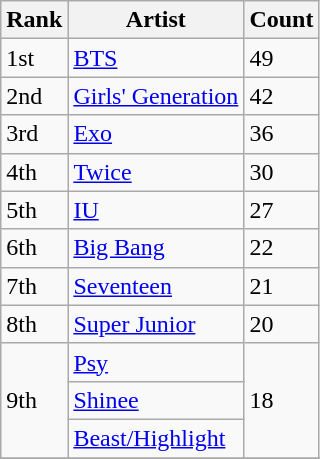<table class="wikitable">
<tr>
<th>Rank</th>
<th>Artist</th>
<th>Count</th>
</tr>
<tr>
<td>1st</td>
<td><a href='#'>BTS</a></td>
<td>49</td>
</tr>
<tr>
<td>2nd</td>
<td><a href='#'>Girls' Generation</a></td>
<td>42</td>
</tr>
<tr>
<td>3rd</td>
<td><a href='#'>Exo</a></td>
<td>36</td>
</tr>
<tr>
<td>4th</td>
<td><a href='#'>Twice</a></td>
<td>30</td>
</tr>
<tr>
<td>5th</td>
<td><a href='#'>IU</a></td>
<td>27</td>
</tr>
<tr>
<td>6th</td>
<td><a href='#'>Big Bang</a></td>
<td>22</td>
</tr>
<tr>
<td>7th</td>
<td><a href='#'>Seventeen</a></td>
<td>21</td>
</tr>
<tr>
<td>8th</td>
<td><a href='#'>Super Junior</a></td>
<td>20</td>
</tr>
<tr>
<td rowspan="3">9th</td>
<td><a href='#'>Psy</a></td>
<td rowspan="3">18</td>
</tr>
<tr>
<td><a href='#'>Shinee</a></td>
</tr>
<tr>
<td><a href='#'>Beast/Highlight</a></td>
</tr>
<tr>
</tr>
<tr>
</tr>
</table>
